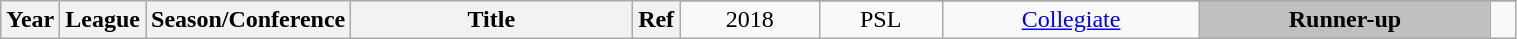<table class="wikitable sortable" style="text-align:center" width="80%">
<tr>
<th style="width:5px;" rowspan="2">Year</th>
<th style="width:25px;" rowspan="2">League</th>
<th style="width:100px;" rowspan="2">Season/Conference</th>
<th style="width:180px;" rowspan="2">Title</th>
<th style="width:25px;" rowspan="2">Ref</th>
</tr>
<tr>
<td>2018</td>
<td>PSL</td>
<td><a href='#'>Collegiate</a></td>
<td style="background:silver;"><strong>Runner-up</strong></td>
<td></td>
</tr>
</table>
